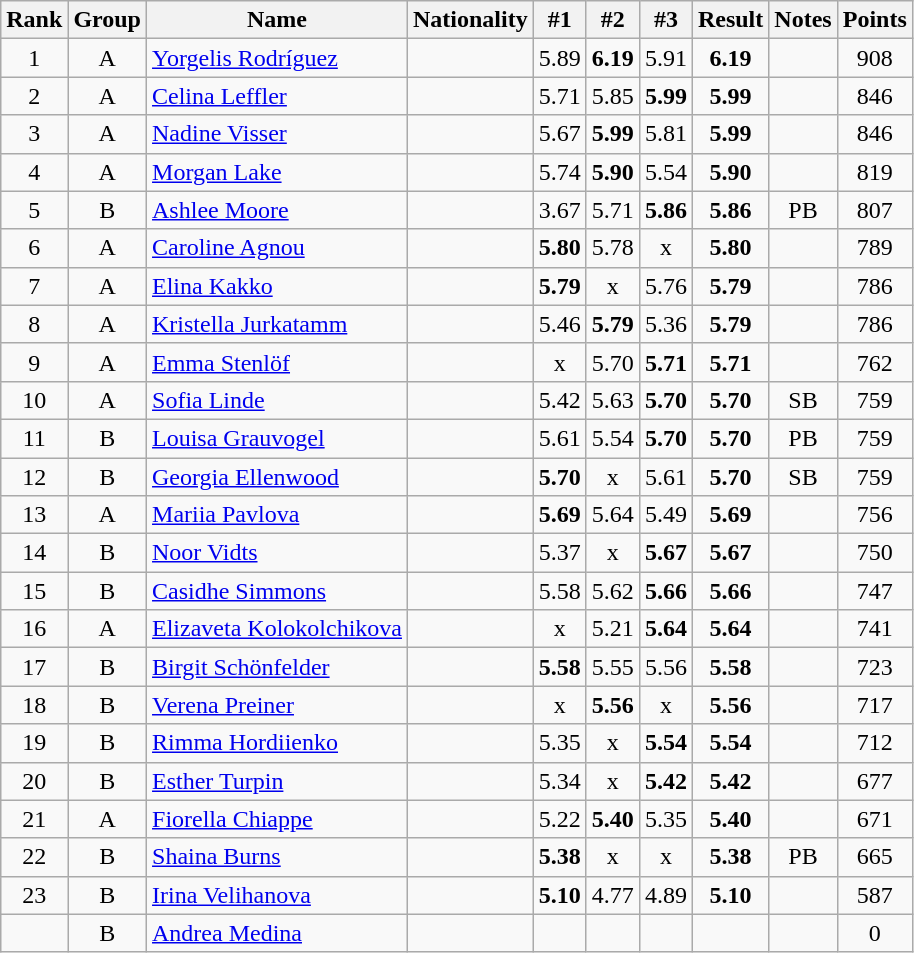<table class="wikitable sortable" style="text-align:center">
<tr>
<th>Rank</th>
<th>Group</th>
<th>Name</th>
<th>Nationality</th>
<th>#1</th>
<th>#2</th>
<th>#3</th>
<th>Result</th>
<th>Notes</th>
<th>Points</th>
</tr>
<tr>
<td>1</td>
<td>A</td>
<td align="left"><a href='#'>Yorgelis Rodríguez</a></td>
<td align=left></td>
<td>5.89</td>
<td><strong>6.19</strong></td>
<td>5.91</td>
<td><strong>6.19</strong></td>
<td></td>
<td>908</td>
</tr>
<tr>
<td>2</td>
<td>A</td>
<td align="left"><a href='#'>Celina Leffler</a></td>
<td align=left></td>
<td>5.71</td>
<td>5.85</td>
<td><strong>5.99</strong></td>
<td><strong>5.99</strong></td>
<td></td>
<td>846</td>
</tr>
<tr>
<td>3</td>
<td>A</td>
<td align="left"><a href='#'>Nadine Visser</a></td>
<td align=left></td>
<td>5.67</td>
<td><strong>5.99</strong></td>
<td>5.81</td>
<td><strong>5.99</strong></td>
<td></td>
<td>846</td>
</tr>
<tr>
<td>4</td>
<td>A</td>
<td align="left"><a href='#'>Morgan Lake</a></td>
<td align=left></td>
<td>5.74</td>
<td><strong>5.90</strong></td>
<td>5.54</td>
<td><strong>5.90</strong></td>
<td></td>
<td>819</td>
</tr>
<tr>
<td>5</td>
<td>B</td>
<td align="left"><a href='#'>Ashlee Moore</a></td>
<td align=left></td>
<td>3.67</td>
<td>5.71</td>
<td><strong>5.86</strong></td>
<td><strong>5.86</strong></td>
<td>PB</td>
<td>807</td>
</tr>
<tr>
<td>6</td>
<td>A</td>
<td align="left"><a href='#'>Caroline Agnou</a></td>
<td align=left></td>
<td><strong>5.80</strong></td>
<td>5.78</td>
<td>x</td>
<td><strong>5.80</strong></td>
<td></td>
<td>789</td>
</tr>
<tr>
<td>7</td>
<td>A</td>
<td align="left"><a href='#'>Elina Kakko</a></td>
<td align=left></td>
<td><strong>5.79</strong></td>
<td>x</td>
<td>5.76</td>
<td><strong>5.79</strong></td>
<td></td>
<td>786</td>
</tr>
<tr>
<td>8</td>
<td>A</td>
<td align="left"><a href='#'>Kristella Jurkatamm</a></td>
<td align=left></td>
<td>5.46</td>
<td><strong>5.79</strong></td>
<td>5.36</td>
<td><strong>5.79</strong></td>
<td></td>
<td>786</td>
</tr>
<tr>
<td>9</td>
<td>A</td>
<td align="left"><a href='#'>Emma Stenlöf</a></td>
<td align=left></td>
<td>x</td>
<td>5.70</td>
<td><strong>5.71</strong></td>
<td><strong>5.71</strong></td>
<td></td>
<td>762</td>
</tr>
<tr>
<td>10</td>
<td>A</td>
<td align="left"><a href='#'>Sofia Linde</a></td>
<td align=left></td>
<td>5.42</td>
<td>5.63</td>
<td><strong>5.70</strong></td>
<td><strong>5.70</strong></td>
<td>SB</td>
<td>759</td>
</tr>
<tr>
<td>11</td>
<td>B</td>
<td align="left"><a href='#'>Louisa Grauvogel</a></td>
<td align=left></td>
<td>5.61</td>
<td>5.54</td>
<td><strong>5.70</strong></td>
<td><strong>5.70</strong></td>
<td>PB</td>
<td>759</td>
</tr>
<tr>
<td>12</td>
<td>B</td>
<td align="left"><a href='#'>Georgia Ellenwood</a></td>
<td align=left></td>
<td><strong>5.70</strong></td>
<td>x</td>
<td>5.61</td>
<td><strong>5.70</strong></td>
<td>SB</td>
<td>759</td>
</tr>
<tr>
<td>13</td>
<td>A</td>
<td align="left"><a href='#'>Mariia Pavlova</a></td>
<td align=left></td>
<td><strong>5.69</strong></td>
<td>5.64</td>
<td>5.49</td>
<td><strong>5.69</strong></td>
<td></td>
<td>756</td>
</tr>
<tr>
<td>14</td>
<td>B</td>
<td align="left"><a href='#'>Noor Vidts</a></td>
<td align=left></td>
<td>5.37</td>
<td>x</td>
<td><strong>5.67</strong></td>
<td><strong>5.67</strong></td>
<td></td>
<td>750</td>
</tr>
<tr>
<td>15</td>
<td>B</td>
<td align="left"><a href='#'>Casidhe Simmons</a></td>
<td align=left></td>
<td>5.58</td>
<td>5.62</td>
<td><strong>5.66</strong></td>
<td><strong>5.66</strong></td>
<td></td>
<td>747</td>
</tr>
<tr>
<td>16</td>
<td>A</td>
<td align="left"><a href='#'>Elizaveta Kolokolchikova</a></td>
<td align=left></td>
<td>x</td>
<td>5.21</td>
<td><strong>5.64</strong></td>
<td><strong>5.64</strong></td>
<td></td>
<td>741</td>
</tr>
<tr>
<td>17</td>
<td>B</td>
<td align="left"><a href='#'>Birgit Schönfelder</a></td>
<td align=left></td>
<td><strong>5.58</strong></td>
<td>5.55</td>
<td>5.56</td>
<td><strong>5.58</strong></td>
<td></td>
<td>723</td>
</tr>
<tr>
<td>18</td>
<td>B</td>
<td align="left"><a href='#'>Verena Preiner</a></td>
<td align=left></td>
<td>x</td>
<td><strong>5.56</strong></td>
<td>x</td>
<td><strong>5.56</strong></td>
<td></td>
<td>717</td>
</tr>
<tr>
<td>19</td>
<td>B</td>
<td align="left"><a href='#'>Rimma Hordiienko</a></td>
<td align=left></td>
<td>5.35</td>
<td>x</td>
<td><strong>5.54</strong></td>
<td><strong>5.54</strong></td>
<td></td>
<td>712</td>
</tr>
<tr>
<td>20</td>
<td>B</td>
<td align="left"><a href='#'>Esther Turpin</a></td>
<td align=left></td>
<td>5.34</td>
<td>x</td>
<td><strong>5.42</strong></td>
<td><strong>5.42</strong></td>
<td></td>
<td>677</td>
</tr>
<tr>
<td>21</td>
<td>A</td>
<td align="left"><a href='#'>Fiorella Chiappe</a></td>
<td align=left></td>
<td>5.22</td>
<td><strong>5.40</strong></td>
<td>5.35</td>
<td><strong>5.40</strong></td>
<td></td>
<td>671</td>
</tr>
<tr>
<td>22</td>
<td>B</td>
<td align="left"><a href='#'>Shaina Burns</a></td>
<td align=left></td>
<td><strong>5.38</strong></td>
<td>x</td>
<td>x</td>
<td><strong>5.38</strong></td>
<td>PB</td>
<td>665</td>
</tr>
<tr>
<td>23</td>
<td>B</td>
<td align="left"><a href='#'>Irina Velihanova</a></td>
<td align=left></td>
<td><strong>5.10</strong></td>
<td>4.77</td>
<td>4.89</td>
<td><strong>5.10</strong></td>
<td></td>
<td>587</td>
</tr>
<tr>
<td></td>
<td>B</td>
<td align="left"><a href='#'>Andrea Medina</a></td>
<td align=left></td>
<td></td>
<td></td>
<td></td>
<td></td>
<td></td>
<td>0</td>
</tr>
</table>
